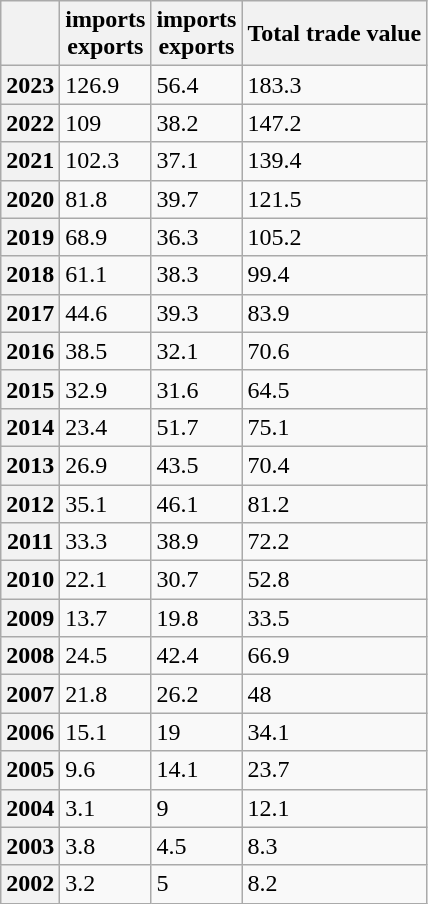<table class="wikitable">
<tr>
<th></th>
<th> imports<br> exports</th>
<th> imports<br> exports</th>
<th>Total trade value</th>
</tr>
<tr>
<th>2023</th>
<td>126.9</td>
<td>56.4</td>
<td>183.3</td>
</tr>
<tr>
<th>2022</th>
<td>109</td>
<td>38.2</td>
<td>147.2</td>
</tr>
<tr>
<th>2021</th>
<td>102.3</td>
<td>37.1</td>
<td>139.4</td>
</tr>
<tr>
<th>2020</th>
<td>81.8</td>
<td>39.7</td>
<td>121.5</td>
</tr>
<tr>
<th>2019</th>
<td>68.9</td>
<td>36.3</td>
<td>105.2</td>
</tr>
<tr>
<th>2018</th>
<td>61.1</td>
<td>38.3</td>
<td>99.4</td>
</tr>
<tr>
<th>2017</th>
<td>44.6</td>
<td>39.3</td>
<td>83.9</td>
</tr>
<tr>
<th>2016</th>
<td>38.5</td>
<td>32.1</td>
<td>70.6</td>
</tr>
<tr>
<th>2015</th>
<td>32.9</td>
<td>31.6</td>
<td>64.5</td>
</tr>
<tr>
<th>2014</th>
<td>23.4</td>
<td>51.7</td>
<td>75.1</td>
</tr>
<tr>
<th>2013</th>
<td>26.9</td>
<td>43.5</td>
<td>70.4</td>
</tr>
<tr>
<th>2012</th>
<td>35.1</td>
<td>46.1</td>
<td>81.2</td>
</tr>
<tr>
<th>2011</th>
<td>33.3</td>
<td>38.9</td>
<td>72.2</td>
</tr>
<tr>
<th>2010</th>
<td>22.1</td>
<td>30.7</td>
<td>52.8</td>
</tr>
<tr>
<th>2009</th>
<td>13.7</td>
<td>19.8</td>
<td>33.5</td>
</tr>
<tr>
<th>2008</th>
<td>24.5</td>
<td>42.4</td>
<td>66.9</td>
</tr>
<tr>
<th>2007</th>
<td>21.8</td>
<td>26.2</td>
<td>48</td>
</tr>
<tr>
<th>2006</th>
<td>15.1</td>
<td>19</td>
<td>34.1</td>
</tr>
<tr>
<th>2005</th>
<td>9.6</td>
<td>14.1</td>
<td>23.7</td>
</tr>
<tr>
<th>2004</th>
<td>3.1</td>
<td>9</td>
<td>12.1</td>
</tr>
<tr>
<th>2003</th>
<td>3.8</td>
<td>4.5</td>
<td>8.3</td>
</tr>
<tr>
<th>2002</th>
<td>3.2</td>
<td>5</td>
<td>8.2</td>
</tr>
</table>
